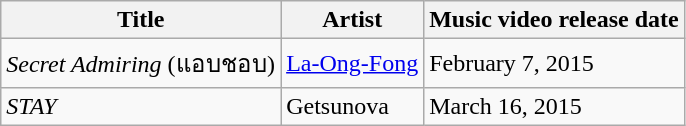<table class="wikitable">
<tr>
<th>Title</th>
<th>Artist</th>
<th>Music video release date</th>
</tr>
<tr>
<td><em>Secret Admiring</em> (แอบชอบ)</td>
<td><a href='#'>La-Ong-Fong</a></td>
<td>February 7, 2015</td>
</tr>
<tr>
<td><em>STAY</em></td>
<td>Getsunova</td>
<td>March 16, 2015</td>
</tr>
</table>
